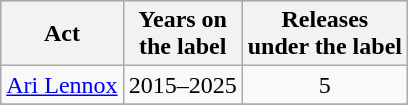<table class="wikitable sortable plainrowheaders" style="text-align:center;">
<tr style="background:#ccc;">
<th>Act</th>
<th>Years on <br>the label</th>
<th>Releases <br>under the label</th>
</tr>
<tr>
<td><a href='#'>Ari Lennox</a></td>
<td style="text-align:center;">2015–2025</td>
<td style="text-align:center;">5</td>
</tr>
<tr>
</tr>
</table>
